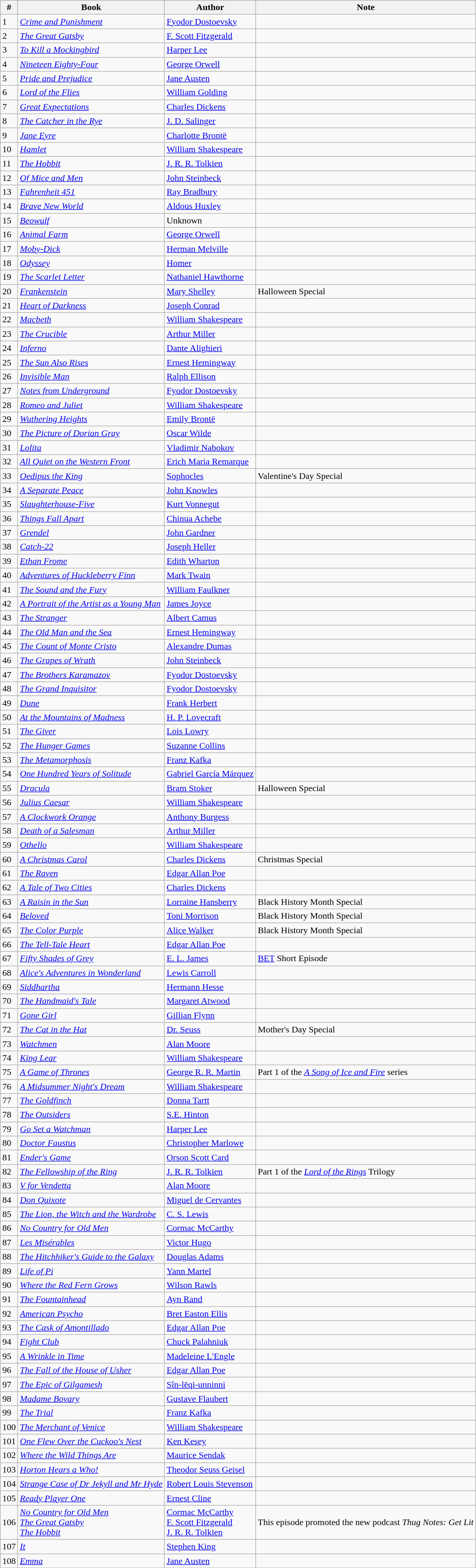<table class="wikitable sortable">
<tr>
<th>#</th>
<th>Book</th>
<th>Author</th>
<th>Note</th>
</tr>
<tr>
<td>1</td>
<td><em><a href='#'>Crime and Punishment</a></em></td>
<td><a href='#'>Fyodor Dostoevsky</a></td>
<td></td>
</tr>
<tr>
<td>2</td>
<td><em><a href='#'>The Great Gatsby</a></em></td>
<td><a href='#'>F. Scott Fitzgerald</a></td>
<td></td>
</tr>
<tr>
<td>3</td>
<td><em><a href='#'>To Kill a Mockingbird</a></em></td>
<td><a href='#'>Harper Lee</a></td>
<td></td>
</tr>
<tr>
<td>4</td>
<td><em><a href='#'>Nineteen Eighty-Four</a></em></td>
<td><a href='#'>George Orwell</a></td>
<td></td>
</tr>
<tr>
<td>5</td>
<td><em><a href='#'>Pride and Prejudice</a></em></td>
<td><a href='#'>Jane Austen</a></td>
<td></td>
</tr>
<tr>
<td>6</td>
<td><em><a href='#'>Lord of the Flies</a></em></td>
<td><a href='#'>William Golding</a></td>
<td></td>
</tr>
<tr>
<td>7</td>
<td><em><a href='#'>Great Expectations</a></em></td>
<td><a href='#'>Charles Dickens</a></td>
<td></td>
</tr>
<tr>
<td>8</td>
<td><em><a href='#'>The Catcher in the Rye</a></em></td>
<td><a href='#'>J. D. Salinger</a></td>
<td></td>
</tr>
<tr>
<td>9</td>
<td><em><a href='#'>Jane Eyre</a></em></td>
<td><a href='#'>Charlotte Brontë</a></td>
<td></td>
</tr>
<tr>
<td>10</td>
<td><em><a href='#'>Hamlet</a></em></td>
<td><a href='#'>William Shakespeare</a></td>
<td></td>
</tr>
<tr>
<td>11</td>
<td><em><a href='#'>The Hobbit</a></em></td>
<td><a href='#'>J. R. R. Tolkien</a></td>
<td></td>
</tr>
<tr>
<td>12</td>
<td><em><a href='#'>Of Mice and Men</a></em></td>
<td><a href='#'>John Steinbeck</a></td>
<td></td>
</tr>
<tr>
<td>13</td>
<td><em><a href='#'>Fahrenheit 451</a></em></td>
<td><a href='#'>Ray Bradbury</a></td>
<td></td>
</tr>
<tr>
<td>14</td>
<td><em><a href='#'>Brave New World</a></em></td>
<td><a href='#'>Aldous Huxley</a></td>
<td></td>
</tr>
<tr>
<td>15</td>
<td><em><a href='#'>Beowulf</a></em></td>
<td>Unknown</td>
<td></td>
</tr>
<tr>
<td>16</td>
<td><em><a href='#'>Animal Farm</a></em></td>
<td><a href='#'>George Orwell</a></td>
<td></td>
</tr>
<tr>
<td>17</td>
<td><em><a href='#'>Moby-Dick</a></em></td>
<td><a href='#'>Herman Melville</a></td>
<td></td>
</tr>
<tr>
<td>18</td>
<td><em><a href='#'>Odyssey</a></em></td>
<td><a href='#'>Homer</a></td>
<td></td>
</tr>
<tr>
<td>19</td>
<td><em><a href='#'>The Scarlet Letter</a></em></td>
<td><a href='#'>Nathaniel Hawthorne</a></td>
<td></td>
</tr>
<tr>
<td>20</td>
<td><em><a href='#'>Frankenstein</a></em></td>
<td><a href='#'>Mary Shelley</a></td>
<td>Halloween Special</td>
</tr>
<tr>
<td>21</td>
<td><em><a href='#'>Heart of Darkness</a></em></td>
<td><a href='#'>Joseph Conrad</a></td>
<td></td>
</tr>
<tr>
<td>22</td>
<td><em><a href='#'>Macbeth</a></em></td>
<td><a href='#'>William Shakespeare</a></td>
<td></td>
</tr>
<tr>
<td>23</td>
<td><em><a href='#'>The Crucible</a></em></td>
<td><a href='#'>Arthur Miller</a></td>
<td></td>
</tr>
<tr>
<td>24</td>
<td><em><a href='#'>Inferno</a></em></td>
<td><a href='#'>Dante Alighieri</a></td>
<td></td>
</tr>
<tr>
<td>25</td>
<td><em><a href='#'>The Sun Also Rises</a></em></td>
<td><a href='#'>Ernest Hemingway</a></td>
<td></td>
</tr>
<tr>
<td>26</td>
<td><em><a href='#'>Invisible Man</a></em></td>
<td><a href='#'>Ralph Ellison</a></td>
<td></td>
</tr>
<tr>
<td>27</td>
<td><em><a href='#'>Notes from Underground</a></em></td>
<td><a href='#'>Fyodor Dostoevsky</a></td>
<td></td>
</tr>
<tr>
<td>28</td>
<td><em><a href='#'>Romeo and Juliet</a></em></td>
<td><a href='#'>William Shakespeare</a></td>
<td></td>
</tr>
<tr>
<td>29</td>
<td><em><a href='#'>Wuthering Heights</a></em></td>
<td><a href='#'>Emily Brontë</a></td>
<td></td>
</tr>
<tr>
<td>30</td>
<td><em><a href='#'>The Picture of Dorian Gray</a></em></td>
<td><a href='#'>Oscar Wilde</a></td>
<td></td>
</tr>
<tr>
<td>31</td>
<td><em><a href='#'>Lolita</a></em></td>
<td><a href='#'>Vladimir Nabokov</a></td>
<td></td>
</tr>
<tr>
<td>32</td>
<td><em><a href='#'>All Quiet on the Western Front</a></em></td>
<td><a href='#'>Erich Maria Remarque</a></td>
<td></td>
</tr>
<tr>
<td>33</td>
<td><em><a href='#'>Oedipus the King</a></em></td>
<td><a href='#'>Sophocles</a></td>
<td>Valentine's Day Special</td>
</tr>
<tr>
<td>34</td>
<td><em><a href='#'>A Separate Peace</a></em></td>
<td><a href='#'>John Knowles</a></td>
<td></td>
</tr>
<tr>
<td>35</td>
<td><em><a href='#'>Slaughterhouse-Five</a></em></td>
<td><a href='#'>Kurt Vonnegut</a></td>
<td></td>
</tr>
<tr>
<td>36</td>
<td><em><a href='#'>Things Fall Apart</a></em></td>
<td><a href='#'>Chinua Achebe</a></td>
<td></td>
</tr>
<tr>
<td>37</td>
<td><em><a href='#'>Grendel</a></em></td>
<td><a href='#'>John Gardner</a></td>
<td></td>
</tr>
<tr>
<td>38</td>
<td><em><a href='#'>Catch-22</a></em></td>
<td><a href='#'>Joseph Heller</a></td>
<td></td>
</tr>
<tr>
<td>39</td>
<td><em><a href='#'>Ethan Frome</a></em></td>
<td><a href='#'>Edith Wharton</a></td>
<td></td>
</tr>
<tr>
<td>40</td>
<td><em><a href='#'>Adventures of Huckleberry Finn</a></em></td>
<td><a href='#'>Mark Twain</a></td>
<td></td>
</tr>
<tr>
<td>41</td>
<td><em><a href='#'>The Sound and the Fury</a></em></td>
<td><a href='#'>William Faulkner</a></td>
<td></td>
</tr>
<tr>
<td>42</td>
<td><em><a href='#'>A Portrait of the Artist as a Young Man</a></em></td>
<td><a href='#'>James Joyce</a></td>
<td></td>
</tr>
<tr>
<td>43</td>
<td><em><a href='#'>The Stranger</a></em></td>
<td><a href='#'>Albert Camus</a></td>
<td></td>
</tr>
<tr>
<td>44</td>
<td><em><a href='#'>The Old Man and the Sea</a></em></td>
<td><a href='#'>Ernest Hemingway</a></td>
<td></td>
</tr>
<tr>
<td>45</td>
<td><em><a href='#'>The Count of Monte Cristo</a></em></td>
<td><a href='#'>Alexandre Dumas</a></td>
<td></td>
</tr>
<tr>
<td>46</td>
<td><em><a href='#'>The Grapes of Wrath</a></em></td>
<td><a href='#'>John Steinbeck</a></td>
<td></td>
</tr>
<tr>
<td>47</td>
<td><em><a href='#'>The Brothers Karamazov</a></em></td>
<td><a href='#'>Fyodor Dostoevsky</a></td>
<td></td>
</tr>
<tr>
<td>48</td>
<td><em><a href='#'>The Grand Inquisitor</a></em></td>
<td><a href='#'>Fyodor Dostoevsky</a></td>
<td></td>
</tr>
<tr>
<td>49</td>
<td><em><a href='#'>Dune</a></em></td>
<td><a href='#'>Frank Herbert</a></td>
<td></td>
</tr>
<tr>
<td>50</td>
<td><em><a href='#'>At the Mountains of Madness</a></em></td>
<td><a href='#'>H. P. Lovecraft</a></td>
<td></td>
</tr>
<tr>
<td>51</td>
<td><em><a href='#'>The Giver</a></em></td>
<td><a href='#'>Lois Lowry</a></td>
<td></td>
</tr>
<tr>
<td>52</td>
<td><em><a href='#'>The Hunger Games</a></em></td>
<td><a href='#'>Suzanne Collins</a></td>
<td></td>
</tr>
<tr>
<td>53</td>
<td><em><a href='#'>The Metamorphosis</a></em></td>
<td><a href='#'>Franz Kafka</a></td>
<td></td>
</tr>
<tr>
<td>54</td>
<td><em><a href='#'>One Hundred Years of Solitude</a></em></td>
<td><a href='#'>Gabriel García Márquez</a></td>
<td></td>
</tr>
<tr>
<td>55</td>
<td><em><a href='#'>Dracula</a></em></td>
<td><a href='#'>Bram Stoker</a></td>
<td>Halloween Special</td>
</tr>
<tr>
<td>56</td>
<td><em><a href='#'>Julius Caesar</a></em></td>
<td><a href='#'>William Shakespeare</a></td>
<td></td>
</tr>
<tr>
<td>57</td>
<td><em><a href='#'>A Clockwork Orange</a></em></td>
<td><a href='#'>Anthony Burgess</a></td>
<td></td>
</tr>
<tr>
<td>58</td>
<td><em><a href='#'>Death of a Salesman</a></em></td>
<td><a href='#'>Arthur Miller</a></td>
<td></td>
</tr>
<tr>
<td>59</td>
<td><em><a href='#'>Othello</a></em></td>
<td><a href='#'>William Shakespeare</a></td>
<td></td>
</tr>
<tr>
<td>60</td>
<td><em><a href='#'>A Christmas Carol</a></em></td>
<td><a href='#'>Charles Dickens</a></td>
<td>Christmas Special</td>
</tr>
<tr>
<td>61</td>
<td><em><a href='#'>The Raven</a></em></td>
<td><a href='#'>Edgar Allan Poe</a></td>
<td></td>
</tr>
<tr>
<td>62</td>
<td><em><a href='#'>A Tale of Two Cities</a></em></td>
<td><a href='#'>Charles Dickens</a></td>
<td></td>
</tr>
<tr>
<td>63</td>
<td><em><a href='#'>A Raisin in the Sun</a></em></td>
<td><a href='#'>Lorraine Hansberry</a></td>
<td>Black History Month Special</td>
</tr>
<tr>
<td>64</td>
<td><em><a href='#'>Beloved</a></em></td>
<td><a href='#'>Toni Morrison</a></td>
<td>Black History Month Special</td>
</tr>
<tr>
<td>65</td>
<td><em><a href='#'>The Color Purple</a></em></td>
<td><a href='#'>Alice Walker</a></td>
<td>Black History Month Special</td>
</tr>
<tr>
<td>66</td>
<td><em><a href='#'>The Tell-Tale Heart</a></em></td>
<td><a href='#'>Edgar Allan Poe</a></td>
<td></td>
</tr>
<tr>
<td>67</td>
<td><em><a href='#'>Fifty Shades of Grey</a></em></td>
<td><a href='#'>E. L. James</a></td>
<td><a href='#'>BET</a> Short Episode</td>
</tr>
<tr>
<td>68</td>
<td><em><a href='#'>Alice's Adventures in Wonderland</a></em></td>
<td><a href='#'>Lewis Carroll</a></td>
<td></td>
</tr>
<tr>
<td>69</td>
<td><em><a href='#'>Siddhartha</a></em></td>
<td><a href='#'>Hermann Hesse</a></td>
<td></td>
</tr>
<tr>
<td>70</td>
<td><em><a href='#'>The Handmaid's Tale</a></em></td>
<td><a href='#'>Margaret Atwood</a></td>
<td></td>
</tr>
<tr>
<td>71</td>
<td><em><a href='#'>Gone Girl</a></em></td>
<td><a href='#'>Gillian Flynn</a></td>
<td></td>
</tr>
<tr>
<td>72</td>
<td><em><a href='#'>The Cat in the Hat</a></em></td>
<td><a href='#'>Dr. Seuss</a></td>
<td>Mother's Day Special</td>
</tr>
<tr>
<td>73</td>
<td><em><a href='#'>Watchmen</a></em></td>
<td><a href='#'>Alan Moore</a></td>
<td></td>
</tr>
<tr>
<td>74</td>
<td><em><a href='#'>King Lear</a></em></td>
<td><a href='#'>William Shakespeare</a></td>
<td></td>
</tr>
<tr>
<td>75</td>
<td><em><a href='#'>A Game of Thrones</a></em></td>
<td><a href='#'>George R. R. Martin</a></td>
<td>Part 1 of the <em><a href='#'>A Song of Ice and Fire</a></em> series</td>
</tr>
<tr>
<td>76</td>
<td><em><a href='#'>A Midsummer Night's Dream</a></em></td>
<td><a href='#'>William Shakespeare</a></td>
<td></td>
</tr>
<tr>
<td>77</td>
<td><em><a href='#'>The Goldfinch</a></em></td>
<td><a href='#'>Donna Tartt</a></td>
<td></td>
</tr>
<tr>
<td>78</td>
<td><em><a href='#'>The Outsiders</a></em></td>
<td><a href='#'>S.E. Hinton</a></td>
<td></td>
</tr>
<tr>
<td>79</td>
<td><em><a href='#'>Go Set a Watchman</a></em></td>
<td><a href='#'>Harper Lee</a></td>
<td></td>
</tr>
<tr>
<td>80</td>
<td><em><a href='#'>Doctor Faustus</a></em></td>
<td><a href='#'>Christopher Marlowe</a></td>
<td></td>
</tr>
<tr>
<td>81</td>
<td><em><a href='#'>Ender's Game</a></em></td>
<td><a href='#'>Orson Scott Card</a></td>
<td></td>
</tr>
<tr>
<td>82</td>
<td><em><a href='#'>The Fellowship of the Ring</a></em></td>
<td><a href='#'>J. R. R. Tolkien</a></td>
<td>Part 1 of the <em><a href='#'>Lord of the Rings</a></em> Trilogy</td>
</tr>
<tr>
<td>83</td>
<td><em><a href='#'>V for Vendetta</a></em></td>
<td><a href='#'>Alan Moore</a></td>
<td></td>
</tr>
<tr>
<td>84</td>
<td><em><a href='#'>Don Quixote</a></em></td>
<td><a href='#'>Miguel de Cervantes</a></td>
<td></td>
</tr>
<tr>
<td>85</td>
<td><em><a href='#'>The Lion, the Witch and the Wardrobe</a></em></td>
<td><a href='#'>C. S. Lewis</a></td>
<td></td>
</tr>
<tr>
<td>86</td>
<td><em><a href='#'>No Country for Old Men</a></em></td>
<td><a href='#'>Cormac McCarthy</a></td>
<td></td>
</tr>
<tr>
<td>87</td>
<td><em><a href='#'>Les Misérables</a></em></td>
<td><a href='#'>Victor Hugo</a></td>
<td></td>
</tr>
<tr>
<td>88</td>
<td><em><a href='#'>The Hitchhiker's Guide to the Galaxy</a></em></td>
<td><a href='#'>Douglas Adams</a></td>
<td></td>
</tr>
<tr>
<td>89</td>
<td><em><a href='#'>Life of Pi</a></em></td>
<td><a href='#'>Yann Martel</a></td>
<td></td>
</tr>
<tr>
<td>90</td>
<td><em><a href='#'>Where the Red Fern Grows</a></em></td>
<td><a href='#'>Wilson Rawls</a></td>
<td></td>
</tr>
<tr>
<td>91</td>
<td><em><a href='#'>The Fountainhead</a></em></td>
<td><a href='#'>Ayn Rand</a></td>
<td></td>
</tr>
<tr>
<td>92</td>
<td><em><a href='#'>American Psycho</a></em></td>
<td><a href='#'>Bret Easton Ellis</a></td>
<td></td>
</tr>
<tr>
<td>93</td>
<td><em><a href='#'>The Cask of Amontillado</a></em></td>
<td><a href='#'>Edgar Allan Poe</a></td>
<td></td>
</tr>
<tr>
<td>94</td>
<td><em><a href='#'>Fight Club</a></em></td>
<td><a href='#'>Chuck Palahniuk</a></td>
<td></td>
</tr>
<tr>
<td>95</td>
<td><em><a href='#'>A Wrinkle in Time</a></em></td>
<td><a href='#'>Madeleine L'Engle</a></td>
<td></td>
</tr>
<tr>
<td>96</td>
<td><em><a href='#'>The Fall of the House of Usher</a></em></td>
<td><a href='#'>Edgar Allan Poe</a></td>
<td></td>
</tr>
<tr>
<td>97</td>
<td><em><a href='#'>The Epic of Gilgamesh</a></em></td>
<td><a href='#'>Sîn-lēqi-unninni</a></td>
<td></td>
</tr>
<tr>
<td>98</td>
<td><em><a href='#'>Madame Bovary</a></em></td>
<td><a href='#'>Gustave Flaubert</a></td>
<td></td>
</tr>
<tr>
<td>99</td>
<td><em><a href='#'>The Trial</a></em></td>
<td><a href='#'>Franz Kafka</a></td>
<td></td>
</tr>
<tr>
<td>100</td>
<td><em><a href='#'>The Merchant of Venice</a></em></td>
<td><a href='#'>William Shakespeare</a></td>
<td></td>
</tr>
<tr>
<td>101</td>
<td><em><a href='#'>One Flew Over the Cuckoo's Nest</a></em></td>
<td><a href='#'>Ken Kesey</a></td>
<td></td>
</tr>
<tr>
<td>102</td>
<td><em><a href='#'>Where the Wild Things Are</a></em></td>
<td><a href='#'>Maurice Sendak</a></td>
<td></td>
</tr>
<tr>
<td>103</td>
<td><em><a href='#'>Horton Hears a Who!</a></em></td>
<td><a href='#'>Theodor Seuss Geisel</a></td>
<td></td>
</tr>
<tr>
<td>104</td>
<td><em><a href='#'>Strange Case of Dr Jekyll and Mr Hyde</a></em></td>
<td><a href='#'>Robert Louis Stevenson</a></td>
<td></td>
</tr>
<tr>
<td>105</td>
<td><em><a href='#'>Ready Player One</a></em></td>
<td><a href='#'>Ernest Cline</a></td>
<td></td>
</tr>
<tr>
<td>106</td>
<td><em><a href='#'>No Country for Old Men</a></em><br> <em><a href='#'>The Great Gatsby</a></em><br> <em><a href='#'>The Hobbit</a></em></td>
<td><a href='#'>Cormac McCarthy</a><br> <a href='#'>F. Scott Fitzgerald</a><br><a href='#'>J. R. R. Tolkien</a></td>
<td>This episode promoted the new podcast <em>Thug Notes: Get Lit</em></td>
</tr>
<tr>
<td>107</td>
<td><em><a href='#'>It</a></em></td>
<td><a href='#'>Stephen King</a></td>
<td></td>
</tr>
<tr>
<td>108</td>
<td><em><a href='#'>Emma</a></em></td>
<td><a href='#'>Jane Austen</a></td>
<td></td>
</tr>
</table>
